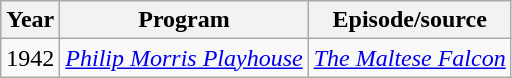<table class="wikitable">
<tr>
<th>Year</th>
<th>Program</th>
<th>Episode/source</th>
</tr>
<tr>
<td>1942</td>
<td><em><a href='#'>Philip Morris Playhouse</a></em></td>
<td><em><a href='#'>The Maltese Falcon</a></em></td>
</tr>
</table>
